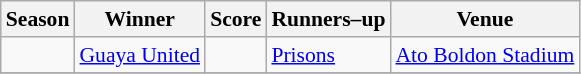<table class="sortable wikitable" style="text-align:left; font-size:90%;">
<tr>
<th rowspan=1>Season</th>
<th rowspan=1>Winner</th>
<th rowspan=1>Score</th>
<th rowspan=1>Runners–up</th>
<th rowspan=1>Venue</th>
</tr>
<tr>
<td></td>
<td><a href='#'>Guaya United</a></td>
<td></td>
<td><a href='#'>Prisons</a></td>
<td><a href='#'>Ato Boldon Stadium</a></td>
</tr>
<tr>
</tr>
</table>
